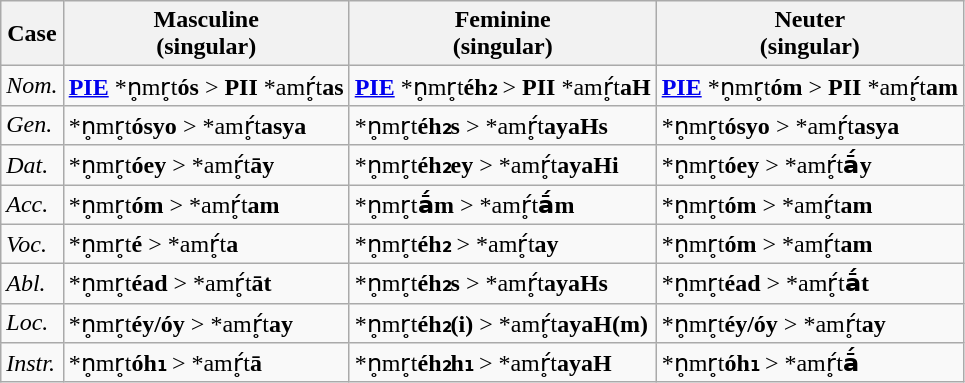<table class="wikitable sortable">
<tr>
<th>Case</th>
<th>Masculine<br>(singular)</th>
<th>Feminine<br>(singular)</th>
<th>Neuter<br>(singular)</th>
</tr>
<tr>
<td><em>Nom.</em></td>
<td><strong><a href='#'>PIE</a></strong> *n̥mr̥t<strong>ós</strong> > <strong>PII</strong> *amŕ̥t<strong>as</strong></td>
<td><strong><a href='#'>PIE</a></strong> *n̥mr̥t<strong>éh₂</strong> > <strong>PII</strong> *amŕ̥t<strong>aH</strong></td>
<td><strong><a href='#'>PIE</a></strong> *n̥mr̥t<strong>óm</strong> > <strong>PII</strong> *amŕ̥t<strong>am</strong></td>
</tr>
<tr>
<td><em>Gen.</em></td>
<td>*n̥mr̥t<strong>ósyo</strong> > *amŕ̥t<strong>asya</strong></td>
<td>*n̥mr̥t<strong>éh₂s</strong> > *amŕ̥t<strong>ayaHs</strong></td>
<td>*n̥mr̥t<strong>ósyo</strong> > *amŕ̥t<strong>asya</strong></td>
</tr>
<tr>
<td><em>Dat.</em></td>
<td>*n̥mr̥t<strong>óey</strong> > *amŕ̥t<strong>āy</strong></td>
<td>*n̥mr̥t<strong>éh₂ey</strong> > *amŕ̥t<strong>ayaHi</strong></td>
<td>*n̥mr̥t<strong>óey</strong> > *amŕ̥t<strong>ā́y</strong></td>
</tr>
<tr>
<td><em>Acc.</em></td>
<td>*n̥mr̥t<strong>óm</strong> > *amŕ̥t<strong>am</strong></td>
<td>*n̥mr̥t<strong>ā́m</strong> > *amŕ̥t<strong>ā́m</strong></td>
<td>*n̥mr̥t<strong>óm</strong> > *amŕ̥t<strong>am</strong></td>
</tr>
<tr>
<td><em>Voc.</em></td>
<td>*n̥mr̥t<strong>é</strong> > *amŕ̥t<strong>a</strong></td>
<td>*n̥mr̥t<strong>éh₂</strong> > *amŕ̥t<strong>ay</strong></td>
<td>*n̥mr̥t<strong>óm</strong> > *amŕ̥t<strong>am</strong></td>
</tr>
<tr>
<td><em>Abl.</em></td>
<td>*n̥mr̥t<strong>éad</strong> > *amŕ̥t<strong>āt</strong></td>
<td>*n̥mr̥t<strong>éh₂s</strong> > *amŕ̥t<strong>ayaHs</strong></td>
<td>*n̥mr̥t<strong>éad</strong> > *amŕ̥t<strong>ā́t</strong></td>
</tr>
<tr>
<td><em>Loc.</em></td>
<td>*n̥mr̥t<strong>éy/óy</strong> > *amŕ̥t<strong>ay</strong></td>
<td>*n̥mr̥t<strong>éh₂(i)</strong> > *amŕ̥t<strong>ayaH(m)</strong></td>
<td>*n̥mr̥t<strong>éy/óy</strong> > *amŕ̥t<strong>ay</strong></td>
</tr>
<tr>
<td><em>Instr.</em></td>
<td>*n̥mr̥t<strong>óh₁</strong> > *amŕ̥t<strong>ā</strong></td>
<td>*n̥mr̥t<strong>éh₂h₁</strong> > *amŕ̥t<strong>ayaH</strong></td>
<td>*n̥mr̥t<strong>óh₁</strong> > *amŕ̥t<strong>ā́</strong></td>
</tr>
</table>
